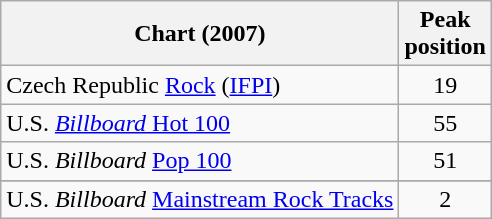<table class="wikitable">
<tr>
<th>Chart (2007)</th>
<th>Peak<br>position</th>
</tr>
<tr>
<td>Czech Republic <a href='#'>Rock</a> (<a href='#'>IFPI</a>)</td>
<td style="text-align:center">19</td>
</tr>
<tr>
<td>U.S. <a href='#'><em>Billboard</em> Hot 100</a></td>
<td align="center">55</td>
</tr>
<tr>
<td>U.S. <em>Billboard</em> <a href='#'>Pop 100</a></td>
<td align="center">51</td>
</tr>
<tr>
</tr>
<tr>
<td>U.S. <em>Billboard</em> <a href='#'>Mainstream Rock Tracks</a></td>
<td align="center">2</td>
</tr>
</table>
